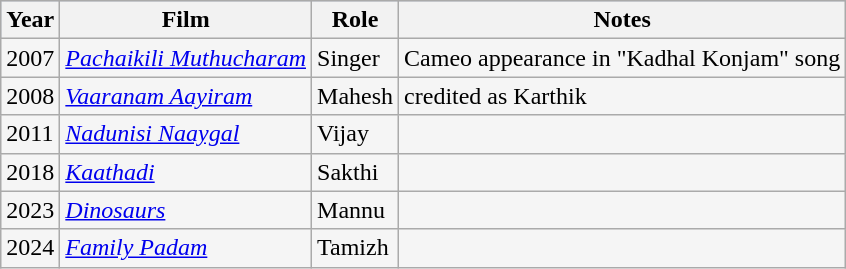<table class="wikitable sortable" style="background:#f5f5f5;">
<tr style="background:#B0C4DE;">
<th>Year</th>
<th>Film</th>
<th>Role</th>
<th class=unsortable>Notes</th>
</tr>
<tr>
<td>2007</td>
<td><em><a href='#'>Pachaikili Muthucharam</a></em></td>
<td>Singer</td>
<td>Cameo appearance in "Kadhal Konjam" song</td>
</tr>
<tr>
<td>2008</td>
<td><em><a href='#'>Vaaranam Aayiram</a></em></td>
<td>Mahesh</td>
<td>credited as Karthik</td>
</tr>
<tr>
<td>2011</td>
<td><em><a href='#'>Nadunisi Naaygal</a></em></td>
<td>Vijay</td>
<td></td>
</tr>
<tr>
<td>2018</td>
<td><em><a href='#'>Kaathadi</a></em></td>
<td>Sakthi</td>
<td></td>
</tr>
<tr>
<td>2023</td>
<td><em><a href='#'>Dinosaurs</a></em></td>
<td>Mannu</td>
<td></td>
</tr>
<tr>
<td>2024</td>
<td><em><a href='#'>Family Padam</a></em></td>
<td>Tamizh</td>
<td></td>
</tr>
</table>
